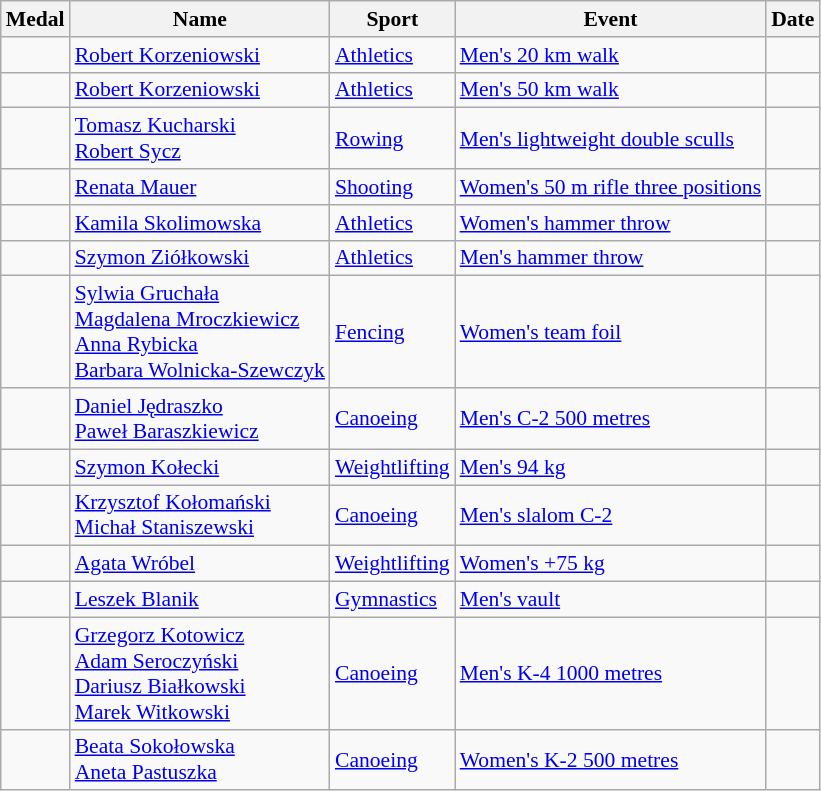<table class="wikitable sortable" style="font-size:90%">
<tr>
<th>Medal</th>
<th>Name</th>
<th>Sport</th>
<th>Event</th>
<th>Date</th>
</tr>
<tr>
<td></td>
<td><a href='#'>Robert Korzeniowski</a></td>
<td><a href='#'>Athletics</a></td>
<td><a href='#'>Men's 20 km walk</a></td>
<td></td>
</tr>
<tr>
<td></td>
<td><a href='#'>Robert Korzeniowski</a></td>
<td><a href='#'>Athletics</a></td>
<td><a href='#'>Men's 50 km walk</a></td>
<td></td>
</tr>
<tr>
<td></td>
<td><a href='#'>Tomasz Kucharski</a> <br> <a href='#'>Robert Sycz</a></td>
<td><a href='#'>Rowing</a></td>
<td><a href='#'>Men's lightweight double sculls</a></td>
<td></td>
</tr>
<tr>
<td></td>
<td><a href='#'>Renata Mauer</a></td>
<td><a href='#'>Shooting</a></td>
<td><a href='#'>Women's 50 m rifle three positions</a></td>
<td></td>
</tr>
<tr>
<td></td>
<td><a href='#'>Kamila Skolimowska</a></td>
<td><a href='#'>Athletics</a></td>
<td><a href='#'>Women's hammer throw</a></td>
<td></td>
</tr>
<tr>
<td></td>
<td><a href='#'>Szymon Ziółkowski</a></td>
<td><a href='#'>Athletics</a></td>
<td><a href='#'>Men's hammer throw</a></td>
<td></td>
</tr>
<tr>
<td></td>
<td><a href='#'>Sylwia Gruchała</a> <br> <a href='#'>Magdalena Mroczkiewicz</a> <br> <a href='#'>Anna Rybicka</a> <br> <a href='#'>Barbara Wolnicka-Szewczyk</a></td>
<td><a href='#'>Fencing</a></td>
<td><a href='#'>Women's team foil</a></td>
<td></td>
</tr>
<tr>
<td></td>
<td><a href='#'>Daniel Jędraszko</a> <br> <a href='#'>Paweł Baraszkiewicz</a></td>
<td><a href='#'>Canoeing</a></td>
<td><a href='#'>Men's C-2 500 metres</a></td>
<td></td>
</tr>
<tr>
<td></td>
<td><a href='#'>Szymon Kołecki</a></td>
<td><a href='#'>Weightlifting</a></td>
<td><a href='#'>Men's 94 kg</a></td>
<td></td>
</tr>
<tr>
<td></td>
<td><a href='#'>Krzysztof Kołomański</a> <br> <a href='#'>Michał Staniszewski</a></td>
<td><a href='#'>Canoeing</a></td>
<td><a href='#'>Men's slalom C-2</a></td>
<td></td>
</tr>
<tr>
<td></td>
<td><a href='#'>Agata Wróbel</a></td>
<td><a href='#'>Weightlifting</a></td>
<td><a href='#'>Women's +75 kg</a></td>
<td></td>
</tr>
<tr>
<td></td>
<td><a href='#'>Leszek Blanik</a></td>
<td><a href='#'>Gymnastics</a></td>
<td><a href='#'>Men's vault</a></td>
<td></td>
</tr>
<tr>
<td></td>
<td><a href='#'>Grzegorz Kotowicz</a> <br> <a href='#'>Adam Seroczyński</a> <br> <a href='#'>Dariusz Białkowski</a> <br> <a href='#'>Marek Witkowski</a></td>
<td><a href='#'>Canoeing</a></td>
<td><a href='#'>Men's K-4 1000 metres</a></td>
<td></td>
</tr>
<tr>
<td></td>
<td><a href='#'>Beata Sokołowska</a> <br> <a href='#'>Aneta Pastuszka</a></td>
<td><a href='#'>Canoeing</a></td>
<td><a href='#'>Women's K-2 500 metres</a></td>
<td></td>
</tr>
</table>
